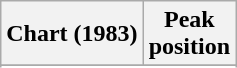<table class="wikitable sortable plainrowheaders" style="text-align:center">
<tr>
<th scope="col">Chart (1983)</th>
<th scope="col">Peak<br>position</th>
</tr>
<tr>
</tr>
<tr>
</tr>
<tr>
</tr>
</table>
